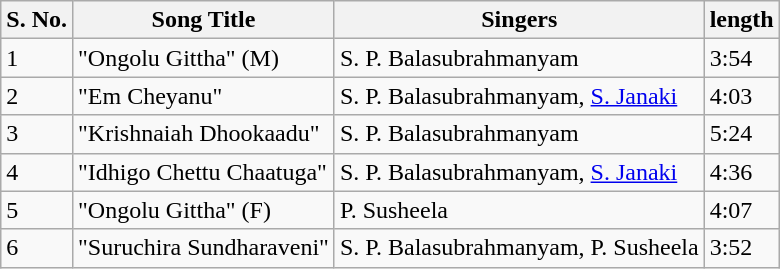<table class="wikitable">
<tr>
<th>S. No.</th>
<th>Song Title</th>
<th>Singers</th>
<th>length</th>
</tr>
<tr>
<td>1</td>
<td>"Ongolu Gittha" (M)</td>
<td>S. P. Balasubrahmanyam</td>
<td>3:54</td>
</tr>
<tr>
<td>2</td>
<td>"Em Cheyanu"</td>
<td>S. P. Balasubrahmanyam, <a href='#'>S. Janaki</a></td>
<td>4:03</td>
</tr>
<tr>
<td>3</td>
<td>"Krishnaiah Dhookaadu"</td>
<td>S. P. Balasubrahmanyam</td>
<td>5:24</td>
</tr>
<tr>
<td>4</td>
<td>"Idhigo Chettu Chaatuga"</td>
<td>S. P. Balasubrahmanyam, <a href='#'>S. Janaki</a></td>
<td>4:36</td>
</tr>
<tr>
<td>5</td>
<td>"Ongolu Gittha" (F)</td>
<td>P. Susheela</td>
<td>4:07</td>
</tr>
<tr>
<td>6</td>
<td>"Suruchira Sundharaveni"</td>
<td>S. P. Balasubrahmanyam, P. Susheela</td>
<td>3:52</td>
</tr>
</table>
